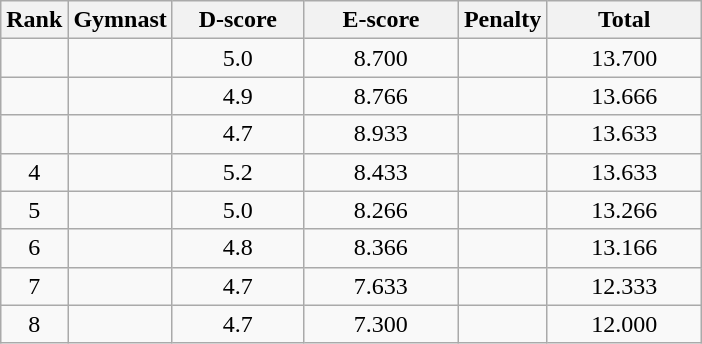<table class="wikitable" style="text-align:center">
<tr>
<th>Rank</th>
<th>Gymnast</th>
<th style="width:5em">D-score</th>
<th style="width:6em">E-score</th>
<th style="width:3em">Penalty</th>
<th style="width:6em">Total</th>
</tr>
<tr>
<td></td>
<td align=left></td>
<td>5.0</td>
<td>8.700</td>
<td></td>
<td>13.700</td>
</tr>
<tr>
<td></td>
<td align=left></td>
<td>4.9</td>
<td>8.766</td>
<td></td>
<td>13.666</td>
</tr>
<tr>
<td></td>
<td align=left></td>
<td>4.7</td>
<td>8.933</td>
<td></td>
<td>13.633</td>
</tr>
<tr>
<td>4</td>
<td align=left></td>
<td>5.2</td>
<td>8.433</td>
<td></td>
<td>13.633</td>
</tr>
<tr>
<td>5</td>
<td align=left></td>
<td>5.0</td>
<td>8.266</td>
<td></td>
<td>13.266</td>
</tr>
<tr>
<td>6</td>
<td align=left></td>
<td>4.8</td>
<td>8.366</td>
<td></td>
<td>13.166</td>
</tr>
<tr>
<td>7</td>
<td align=left></td>
<td>4.7</td>
<td>7.633</td>
<td></td>
<td>12.333</td>
</tr>
<tr>
<td>8</td>
<td align=left></td>
<td>4.7</td>
<td>7.300</td>
<td></td>
<td>12.000</td>
</tr>
</table>
